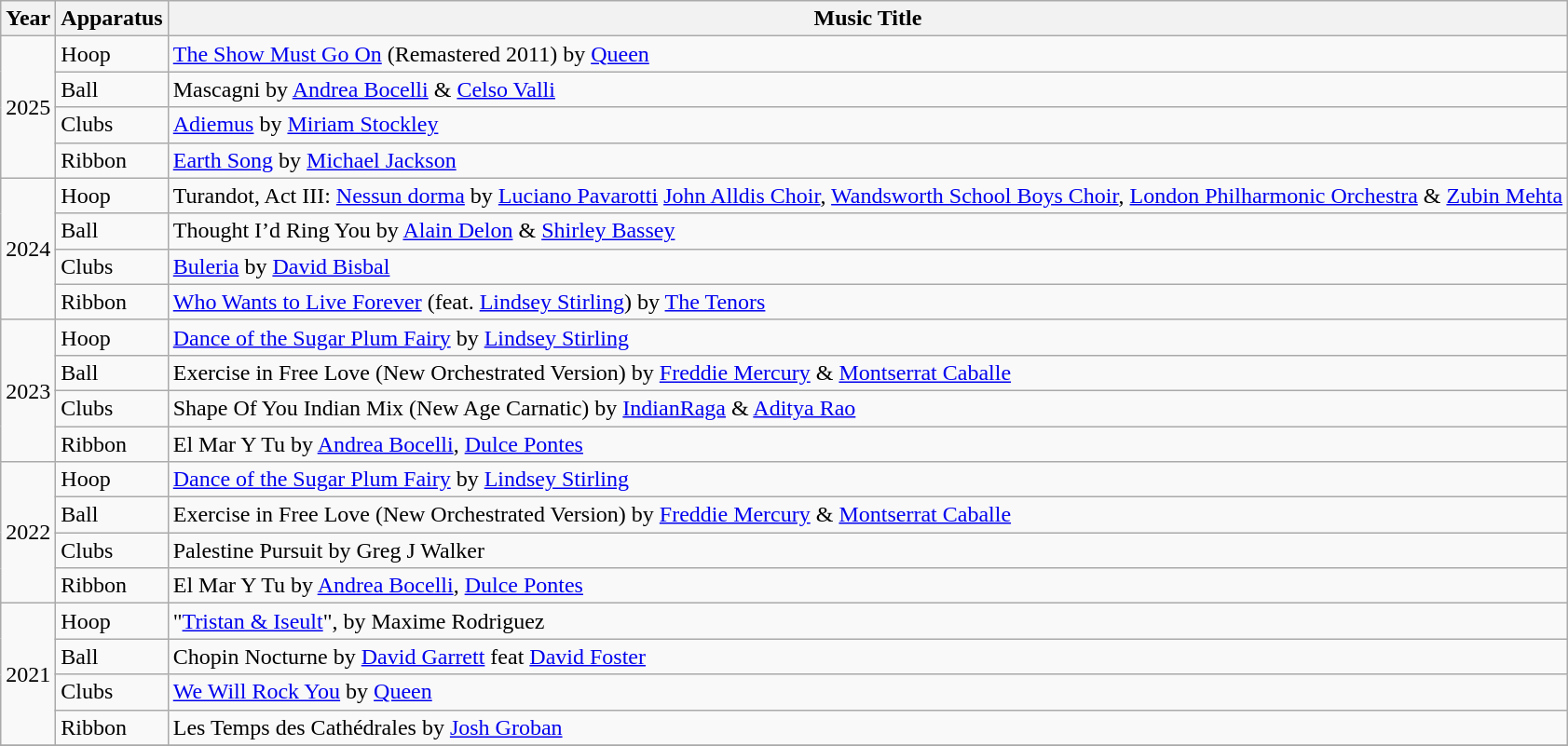<table class="wikitable">
<tr>
<th>Year</th>
<th>Apparatus</th>
<th>Music Title</th>
</tr>
<tr>
<td rowspan="4">2025</td>
<td>Hoop</td>
<td><a href='#'>The Show Must Go On</a> (Remastered 2011) by <a href='#'>Queen</a></td>
</tr>
<tr>
<td>Ball</td>
<td>Mascagni by <a href='#'>Andrea Bocelli</a> & <a href='#'>Celso Valli</a></td>
</tr>
<tr>
<td>Clubs</td>
<td><a href='#'>Adiemus</a> by <a href='#'>Miriam Stockley</a></td>
</tr>
<tr>
<td>Ribbon</td>
<td><a href='#'>Earth Song</a> by <a href='#'>Michael Jackson</a></td>
</tr>
<tr>
<td rowspan="4">2024</td>
<td>Hoop</td>
<td>Turandot, Act III: <a href='#'>Nessun dorma</a> by <a href='#'>Luciano Pavarotti</a> <a href='#'>John Alldis Choir</a>, <a href='#'>Wandsworth School Boys Choir</a>, <a href='#'>London Philharmonic Orchestra</a> & <a href='#'>Zubin Mehta</a></td>
</tr>
<tr>
<td>Ball</td>
<td>Thought I’d Ring You by <a href='#'>Alain Delon</a> & <a href='#'>Shirley Bassey</a></td>
</tr>
<tr>
<td>Clubs</td>
<td><a href='#'>Buleria</a> by <a href='#'>David Bisbal</a></td>
</tr>
<tr>
<td>Ribbon</td>
<td><a href='#'>Who Wants to Live Forever</a> (feat. <a href='#'>Lindsey Stirling</a>) by <a href='#'>The Tenors</a></td>
</tr>
<tr>
<td rowspan="4">2023</td>
<td>Hoop</td>
<td><a href='#'>Dance of the Sugar Plum Fairy</a> by <a href='#'>Lindsey Stirling</a></td>
</tr>
<tr>
<td>Ball</td>
<td>Exercise in Free Love (New Orchestrated Version) by <a href='#'>Freddie Mercury</a> & <a href='#'>Montserrat Caballe</a></td>
</tr>
<tr>
<td>Clubs</td>
<td>Shape Of You Indian Mix (New Age Carnatic) by <a href='#'>IndianRaga</a> & <a href='#'>Aditya Rao</a></td>
</tr>
<tr>
<td>Ribbon</td>
<td>El Mar Y Tu by <a href='#'>Andrea Bocelli</a>, <a href='#'>Dulce Pontes</a></td>
</tr>
<tr>
<td rowspan="4">2022</td>
<td>Hoop</td>
<td><a href='#'>Dance of the Sugar Plum Fairy</a> by <a href='#'>Lindsey Stirling</a></td>
</tr>
<tr>
<td>Ball</td>
<td>Exercise in Free Love (New Orchestrated Version) by <a href='#'>Freddie Mercury</a> & <a href='#'>Montserrat Caballe</a></td>
</tr>
<tr>
<td>Clubs</td>
<td>Palestine Pursuit by Greg J Walker</td>
</tr>
<tr>
<td>Ribbon</td>
<td>El Mar Y Tu by <a href='#'>Andrea Bocelli</a>, <a href='#'>Dulce Pontes</a></td>
</tr>
<tr>
<td rowspan="4">2021</td>
<td>Hoop</td>
<td>"<a href='#'>Tristan & Iseult</a>", by Maxime Rodriguez</td>
</tr>
<tr>
<td>Ball</td>
<td>Chopin Nocturne by <a href='#'>David Garrett</a> feat <a href='#'>David Foster</a></td>
</tr>
<tr>
<td>Clubs</td>
<td><a href='#'>We Will Rock You</a> by <a href='#'>Queen</a></td>
</tr>
<tr>
<td>Ribbon</td>
<td>Les Temps des Cathédrales by <a href='#'>Josh Groban</a></td>
</tr>
<tr>
</tr>
</table>
